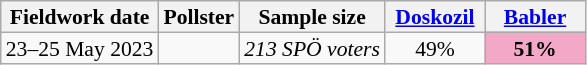<table class="wikitable" style="text-align:center;font-size:90%;line-height:14px">
<tr>
<th>Fieldwork date</th>
<th>Pollster</th>
<th>Sample size</th>
<th style="width:60px"><a href='#'>Doskozil</a></th>
<th style="width:60px"><a href='#'>Babler</a></th>
</tr>
<tr>
<td>23–25 May 2023</td>
<td></td>
<td><em>213 SPÖ voters</em></td>
<td>49%</td>
<td style="background:#F3A8C7;"><strong>51%</strong></td>
</tr>
</table>
